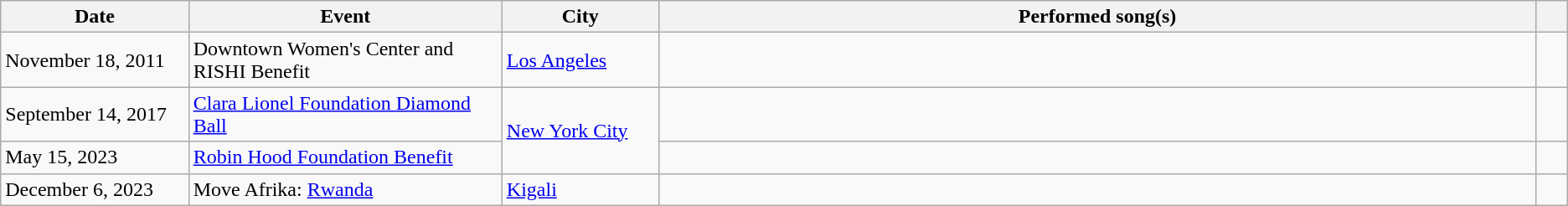<table class="wikitable sortable plainrowheaders">
<tr>
<th style="width:12%;">Date</th>
<th style="width:20%;">Event</th>
<th style="width:10%;">City</th>
<th class="unsortable">Performed song(s)</th>
<th scope="col" width=2% class="unsortable"></th>
</tr>
<tr>
<td>November 18, 2011</td>
<td>Downtown Women's Center and RISHI Benefit</td>
<td><a href='#'>Los Angeles</a></td>
<td></td>
<td align="center"></td>
</tr>
<tr>
<td>September 14, 2017</td>
<td><a href='#'>Clara Lionel Foundation Diamond Ball</a></td>
<td rowspan="2"><a href='#'>New York City</a></td>
<td></td>
<td align="center"><br></td>
</tr>
<tr>
<td>May 15, 2023</td>
<td><a href='#'>Robin Hood Foundation Benefit</a></td>
<td></td>
<td align="center"><br></td>
</tr>
<tr>
<td>December 6, 2023</td>
<td>Move Afrika: <a href='#'>Rwanda</a></td>
<td><a href='#'>Kigali</a></td>
<td></td>
<td></td>
</tr>
</table>
